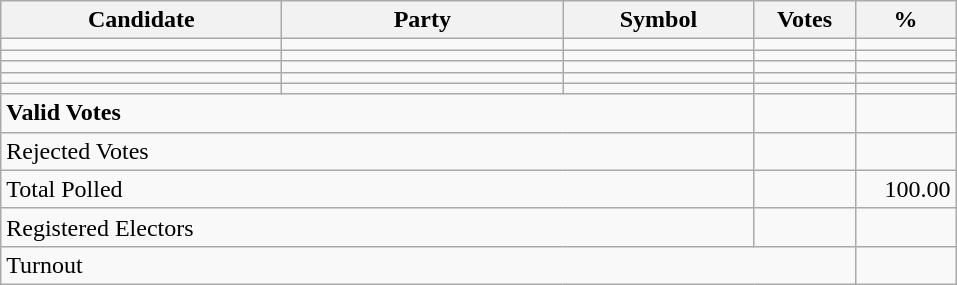<table class="wikitable" border="1" style="text-align:right;">
<tr>
<th align=left width="180">Candidate</th>
<th align=left width="180">Party</th>
<th align=left width="120">Symbol</th>
<th align=left width="60">Votes</th>
<th align=left width="60">%</th>
</tr>
<tr>
<td align=left></td>
<td align=left></td>
<td align=left></td>
<td align=right></td>
<td align=right></td>
</tr>
<tr>
<td align=left></td>
<td align=left></td>
<td align=left></td>
<td align=right></td>
<td align=right></td>
</tr>
<tr>
<td align=left></td>
<td align=left></td>
<td align=left></td>
<td align=right></td>
<td align=right></td>
</tr>
<tr>
<td align=left></td>
<td align=left></td>
<td align=left></td>
<td align=right></td>
<td align=right></td>
</tr>
<tr>
<td align=left></td>
<td align=left></td>
<td align=left></td>
<td align=right></td>
<td align=right></td>
</tr>
<tr>
<td align=left colspan=3><strong>Valid Votes</strong></td>
<td align=right><strong> </strong></td>
<td align=right><strong> </strong></td>
</tr>
<tr>
<td align=left colspan=3>Rejected Votes</td>
<td align=right></td>
<td align=right></td>
</tr>
<tr>
<td align=left colspan=3>Total Polled</td>
<td align=right></td>
<td align=right>100.00</td>
</tr>
<tr>
<td align=left colspan=3>Registered Electors</td>
<td align=right></td>
<td></td>
</tr>
<tr>
<td align=left colspan=4>Turnout</td>
<td align=right></td>
</tr>
</table>
